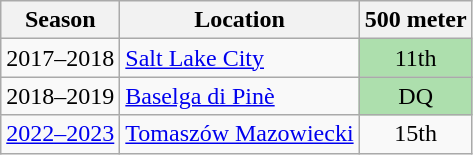<table class="wikitable" style="display: inline-table;">
<tr>
<th>Season</th>
<th>Location</th>
<th colspan="1">500 meter</th>
</tr>
<tr style="text-align:center">
<td>2017–2018</td>
<td align=left> <a href='#'>Salt Lake City</a></td>
<td style="background:#addfad;">11th</td>
</tr>
<tr style="text-align:center">
<td>2018–2019</td>
<td align=left> <a href='#'>Baselga di Pinè</a></td>
<td style="background:#addfad;">DQ</td>
</tr>
<tr style="text-align:center">
<td><a href='#'>2022–2023</a></td>
<td align=left> <a href='#'>Tomaszów Mazowiecki</a></td>
<td>15th</td>
</tr>
</table>
